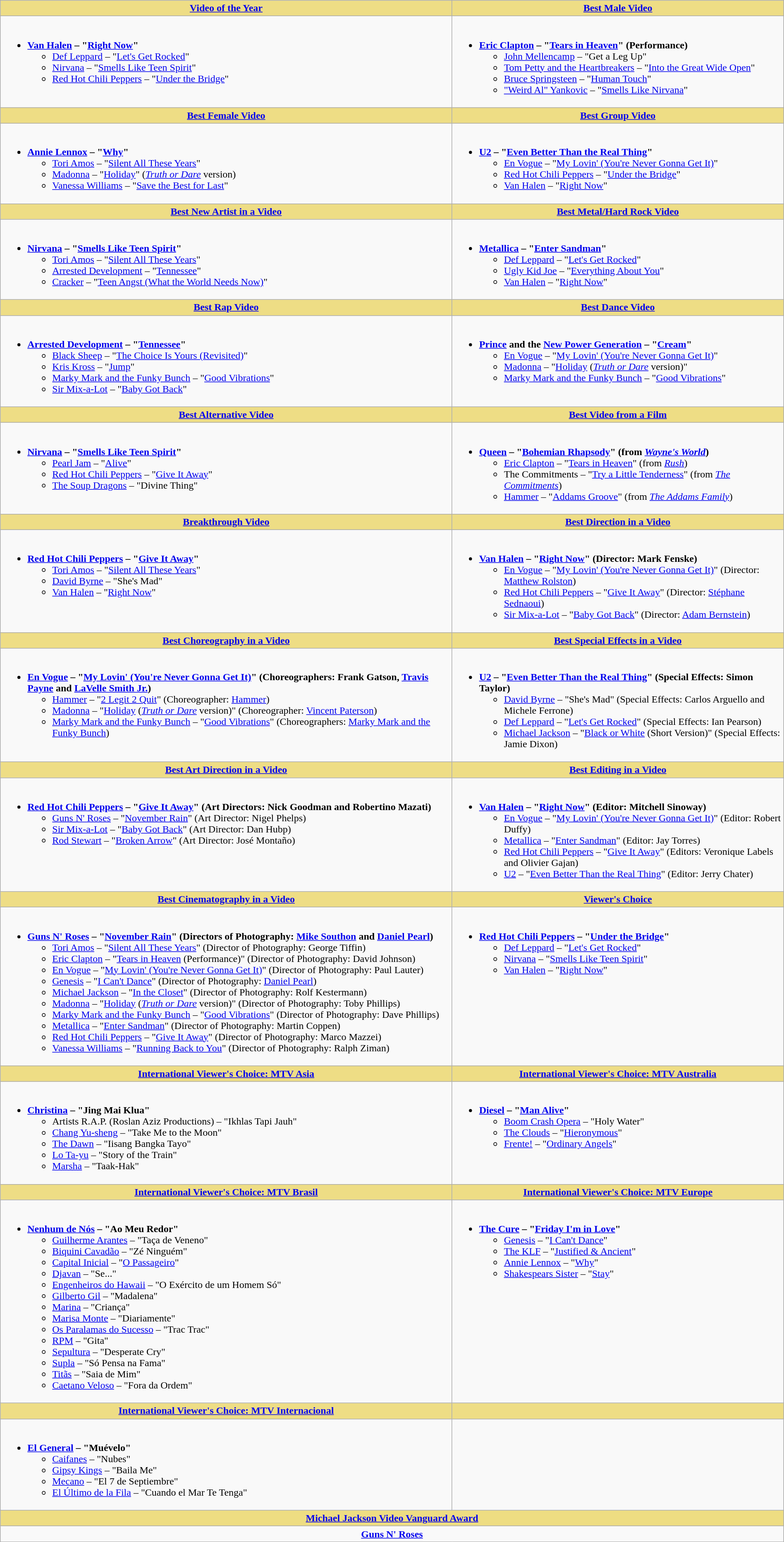<table class="wikitable" style="width:100%">
<tr>
<th style="background:#EEDD85; width=50%"><a href='#'>Video of the Year</a></th>
<th style="background:#EEDD85; width=50%"><a href='#'>Best Male Video</a></th>
</tr>
<tr>
<td valign="top"><br><ul><li><strong><a href='#'>Van Halen</a> – "<a href='#'>Right Now</a>"</strong><ul><li><a href='#'>Def Leppard</a> – "<a href='#'>Let's Get Rocked</a>"</li><li><a href='#'>Nirvana</a> – "<a href='#'>Smells Like Teen Spirit</a>"</li><li><a href='#'>Red Hot Chili Peppers</a> – "<a href='#'>Under the Bridge</a>"</li></ul></li></ul></td>
<td valign="top"><br><ul><li><strong><a href='#'>Eric Clapton</a> – "<a href='#'>Tears in Heaven</a>" (Performance)</strong><ul><li><a href='#'>John Mellencamp</a> – "Get a Leg Up"</li><li><a href='#'>Tom Petty and the Heartbreakers</a> – "<a href='#'>Into the Great Wide Open</a>"</li><li><a href='#'>Bruce Springsteen</a> – "<a href='#'>Human Touch</a>"</li><li><a href='#'>"Weird Al" Yankovic</a> – "<a href='#'>Smells Like Nirvana</a>"</li></ul></li></ul></td>
</tr>
<tr>
<th style="background:#EEDD85; width=50%"><a href='#'>Best Female Video</a></th>
<th style="background:#EEDD85; width=50%"><a href='#'>Best Group Video</a></th>
</tr>
<tr>
<td valign="top"><br><ul><li><strong><a href='#'>Annie Lennox</a> – "<a href='#'>Why</a>"</strong><ul><li><a href='#'>Tori Amos</a> – "<a href='#'>Silent All These Years</a>"</li><li><a href='#'>Madonna</a> – "<a href='#'>Holiday</a>" (<em><a href='#'>Truth or Dare</a></em> version)</li><li><a href='#'>Vanessa Williams</a> – "<a href='#'>Save the Best for Last</a>"</li></ul></li></ul></td>
<td valign="top"><br><ul><li><strong><a href='#'>U2</a> – "<a href='#'>Even Better Than the Real Thing</a>"</strong><ul><li><a href='#'>En Vogue</a> – "<a href='#'>My Lovin' (You're Never Gonna Get It)</a>"</li><li><a href='#'>Red Hot Chili Peppers</a> – "<a href='#'>Under the Bridge</a>"</li><li><a href='#'>Van Halen</a> – "<a href='#'>Right Now</a>"</li></ul></li></ul></td>
</tr>
<tr>
<th style="background:#EEDD85; width=50%"><a href='#'>Best New Artist in a Video</a></th>
<th style="background:#EEDD85; width=50%"><a href='#'>Best Metal/Hard Rock Video</a></th>
</tr>
<tr>
<td valign="top"><br><ul><li><strong><a href='#'>Nirvana</a> – "<a href='#'>Smells Like Teen Spirit</a>"</strong><ul><li><a href='#'>Tori Amos</a> – "<a href='#'>Silent All These Years</a>"</li><li><a href='#'>Arrested Development</a> – "<a href='#'>Tennessee</a>"</li><li><a href='#'>Cracker</a> – "<a href='#'>Teen Angst (What the World Needs Now)</a>"</li></ul></li></ul></td>
<td valign="top"><br><ul><li><strong><a href='#'>Metallica</a> – "<a href='#'>Enter Sandman</a>"</strong><ul><li><a href='#'>Def Leppard</a> – "<a href='#'>Let's Get Rocked</a>"</li><li><a href='#'>Ugly Kid Joe</a> – "<a href='#'>Everything About You</a>"</li><li><a href='#'>Van Halen</a> – "<a href='#'>Right Now</a>"</li></ul></li></ul></td>
</tr>
<tr>
<th style="background:#EEDD85; width=50%"><a href='#'>Best Rap Video</a></th>
<th style="background:#EEDD85; width=50%"><a href='#'>Best Dance Video</a></th>
</tr>
<tr>
<td valign="top"><br><ul><li><strong><a href='#'>Arrested Development</a> – "<a href='#'>Tennessee</a>"</strong><ul><li><a href='#'>Black Sheep</a> – "<a href='#'>The Choice Is Yours (Revisited)</a>"</li><li><a href='#'>Kris Kross</a> – "<a href='#'>Jump</a>"</li><li><a href='#'>Marky Mark and the Funky Bunch</a> – "<a href='#'>Good Vibrations</a>"</li><li><a href='#'>Sir Mix-a-Lot</a> – "<a href='#'>Baby Got Back</a>"</li></ul></li></ul></td>
<td valign="top"><br><ul><li><strong><a href='#'>Prince</a> and the <a href='#'>New Power Generation</a> – "<a href='#'>Cream</a>"</strong><ul><li><a href='#'>En Vogue</a> – "<a href='#'>My Lovin' (You're Never Gonna Get It)</a>"</li><li><a href='#'>Madonna</a> – "<a href='#'>Holiday</a> (<em><a href='#'>Truth or Dare</a></em> version)"</li><li><a href='#'>Marky Mark and the Funky Bunch</a> – "<a href='#'>Good Vibrations</a>"</li></ul></li></ul></td>
</tr>
<tr>
<th style="background:#EEDD85; width=50%"><a href='#'>Best Alternative Video</a></th>
<th style="background:#EEDD85; width=50%"><a href='#'>Best Video from a Film</a></th>
</tr>
<tr>
<td valign="top"><br><ul><li><strong><a href='#'>Nirvana</a> – "<a href='#'>Smells Like Teen Spirit</a>"</strong><ul><li><a href='#'>Pearl Jam</a> – "<a href='#'>Alive</a>"</li><li><a href='#'>Red Hot Chili Peppers</a> – "<a href='#'>Give It Away</a>"</li><li><a href='#'>The Soup Dragons</a> – "Divine Thing"</li></ul></li></ul></td>
<td valign="top"><br><ul><li><strong><a href='#'>Queen</a> – "<a href='#'>Bohemian Rhapsody</a>" (from <em><a href='#'>Wayne's World</a></em>)</strong><ul><li><a href='#'>Eric Clapton</a> – "<a href='#'>Tears in Heaven</a>" (from <em><a href='#'>Rush</a></em>)</li><li>The Commitments – "<a href='#'>Try a Little Tenderness</a>" (from <em><a href='#'>The Commitments</a></em>)</li><li><a href='#'>Hammer</a> – "<a href='#'>Addams Groove</a>" (from <em><a href='#'>The Addams Family</a></em>)</li></ul></li></ul></td>
</tr>
<tr>
<th style="background:#EEDD85; width=50%"><a href='#'>Breakthrough Video</a></th>
<th style="background:#EEDD85; width=50%"><a href='#'>Best Direction in a Video</a></th>
</tr>
<tr>
<td valign="top"><br><ul><li><strong><a href='#'>Red Hot Chili Peppers</a> – "<a href='#'>Give It Away</a>"</strong><ul><li><a href='#'>Tori Amos</a> – "<a href='#'>Silent All These Years</a>"</li><li><a href='#'>David Byrne</a> – "She's Mad"</li><li><a href='#'>Van Halen</a> – "<a href='#'>Right Now</a>"</li></ul></li></ul></td>
<td valign="top"><br><ul><li><strong><a href='#'>Van Halen</a> – "<a href='#'>Right Now</a>" (Director: Mark Fenske)</strong><ul><li><a href='#'>En Vogue</a> – "<a href='#'>My Lovin' (You're Never Gonna Get It)</a>" (Director: <a href='#'>Matthew Rolston</a>)</li><li><a href='#'>Red Hot Chili Peppers</a> – "<a href='#'>Give It Away</a>" (Director: <a href='#'>Stéphane Sednaoui</a>)</li><li><a href='#'>Sir Mix-a-Lot</a> – "<a href='#'>Baby Got Back</a>" (Director: <a href='#'>Adam Bernstein</a>)</li></ul></li></ul></td>
</tr>
<tr>
<th style="background:#EEDD85; width=50%"><a href='#'>Best Choreography in a Video</a></th>
<th style="background:#EEDD85; width=50%"><a href='#'>Best Special Effects in a Video</a></th>
</tr>
<tr>
<td valign="top"><br><ul><li><strong><a href='#'>En Vogue</a> – "<a href='#'>My Lovin' (You're Never Gonna Get It)</a>" (Choreographers: Frank Gatson, <a href='#'>Travis Payne</a> and <a href='#'>LaVelle Smith Jr.</a>)</strong><ul><li><a href='#'>Hammer</a> – "<a href='#'>2 Legit 2 Quit</a>" (Choreographer: <a href='#'>Hammer</a>)</li><li><a href='#'>Madonna</a> – "<a href='#'>Holiday</a> (<em><a href='#'>Truth or Dare</a></em> version)" (Choreographer: <a href='#'>Vincent Paterson</a>)</li><li><a href='#'>Marky Mark and the Funky Bunch</a> – "<a href='#'>Good Vibrations</a>" (Choreographers: <a href='#'>Marky Mark and the Funky Bunch</a>)</li></ul></li></ul></td>
<td valign="top"><br><ul><li><strong><a href='#'>U2</a> – "<a href='#'>Even Better Than the Real Thing</a>" (Special Effects: Simon Taylor)</strong><ul><li><a href='#'>David Byrne</a> – "She's Mad" (Special Effects: Carlos Arguello and Michele Ferrone)</li><li><a href='#'>Def Leppard</a> – "<a href='#'>Let's Get Rocked</a>" (Special Effects: Ian Pearson)</li><li><a href='#'>Michael Jackson</a> – "<a href='#'>Black or White</a> (Short Version)" (Special Effects: Jamie Dixon)</li></ul></li></ul></td>
</tr>
<tr>
<th style="background:#EEDD85; width=50%"><a href='#'>Best Art Direction in a Video</a></th>
<th style="background:#EEDD85; width=50%"><a href='#'>Best Editing in a Video</a></th>
</tr>
<tr>
<td valign="top"><br><ul><li><strong><a href='#'>Red Hot Chili Peppers</a> – "<a href='#'>Give It Away</a>" (Art Directors: Nick Goodman and Robertino Mazati)</strong><ul><li><a href='#'>Guns N' Roses</a> – "<a href='#'>November Rain</a>" (Art Director: Nigel Phelps)</li><li><a href='#'>Sir Mix-a-Lot</a> – "<a href='#'>Baby Got Back</a>" (Art Director: Dan Hubp)</li><li><a href='#'>Rod Stewart</a> – "<a href='#'>Broken Arrow</a>" (Art Director: José Montaño)</li></ul></li></ul></td>
<td valign="top"><br><ul><li><strong><a href='#'>Van Halen</a> – "<a href='#'>Right Now</a>" (Editor: Mitchell Sinoway)</strong><ul><li><a href='#'>En Vogue</a> – "<a href='#'>My Lovin' (You're Never Gonna Get It)</a>" (Editor: Robert Duffy)</li><li><a href='#'>Metallica</a> – "<a href='#'>Enter Sandman</a>" (Editor: Jay Torres)</li><li><a href='#'>Red Hot Chili Peppers</a> – "<a href='#'>Give It Away</a>" (Editors: Veronique Labels and Olivier Gajan)</li><li><a href='#'>U2</a> – "<a href='#'>Even Better Than the Real Thing</a>" (Editor: Jerry Chater)</li></ul></li></ul></td>
</tr>
<tr>
<th style="background:#EEDD85; width=50%"><a href='#'>Best Cinematography in a Video</a></th>
<th style="background:#EEDD85; width=50%"><a href='#'>Viewer's Choice</a></th>
</tr>
<tr>
<td valign="top"><br><ul><li><strong><a href='#'>Guns N' Roses</a> – "<a href='#'>November Rain</a>" (Directors of Photography: <a href='#'>Mike Southon</a> and <a href='#'>Daniel Pearl</a>)</strong><ul><li><a href='#'>Tori Amos</a> – "<a href='#'>Silent All These Years</a>" (Director of Photography: George Tiffin)</li><li><a href='#'>Eric Clapton</a> – "<a href='#'>Tears in Heaven</a> (Performance)" (Director of Photography: David Johnson)</li><li><a href='#'>En Vogue</a> – "<a href='#'>My Lovin' (You're Never Gonna Get It)</a>" (Director of Photography: Paul Lauter)</li><li><a href='#'>Genesis</a> – "<a href='#'>I Can't Dance</a>" (Director of Photography: <a href='#'>Daniel Pearl</a>)</li><li><a href='#'>Michael Jackson</a> – "<a href='#'>In the Closet</a>" (Director of Photography: Rolf Kestermann)</li><li><a href='#'>Madonna</a> – "<a href='#'>Holiday</a> (<em><a href='#'>Truth or Dare</a></em> version)" (Director of Photography: Toby Phillips)</li><li><a href='#'>Marky Mark and the Funky Bunch</a> – "<a href='#'>Good Vibrations</a>" (Director of Photography: Dave Phillips)</li><li><a href='#'>Metallica</a> – "<a href='#'>Enter Sandman</a>" (Director of Photography: Martin Coppen)</li><li><a href='#'>Red Hot Chili Peppers</a> – "<a href='#'>Give It Away</a>" (Director of Photography: Marco Mazzei)</li><li><a href='#'>Vanessa Williams</a> – "<a href='#'>Running Back to You</a>" (Director of Photography: Ralph Ziman)</li></ul></li></ul></td>
<td valign="top"><br><ul><li><strong><a href='#'>Red Hot Chili Peppers</a> – "<a href='#'>Under the Bridge</a>"</strong><ul><li><a href='#'>Def Leppard</a> – "<a href='#'>Let's Get Rocked</a>"</li><li><a href='#'>Nirvana</a> – "<a href='#'>Smells Like Teen Spirit</a>"</li><li><a href='#'>Van Halen</a> – "<a href='#'>Right Now</a>"</li></ul></li></ul></td>
</tr>
<tr>
<th style="background:#EEDD85; width=50%"><a href='#'>International Viewer's Choice: MTV Asia</a></th>
<th style="background:#EEDD85; width=50%"><a href='#'>International Viewer's Choice: MTV Australia</a></th>
</tr>
<tr>
<td valign="top"><br><ul><li><strong><a href='#'>Christina</a> – "Jing Mai Klua"</strong><ul><li>Artists R.A.P. (Roslan Aziz Productions) – "Ikhlas Tapi Jauh"</li><li><a href='#'>Chang Yu-sheng</a> – "Take Me to the Moon"</li><li><a href='#'>The Dawn</a> – "Iisang Bangka Tayo"</li><li><a href='#'>Lo Ta-yu</a> – "Story of the Train"</li><li><a href='#'>Marsha</a> – "Taak-Hak"</li></ul></li></ul></td>
<td valign="top"><br><ul><li><strong><a href='#'>Diesel</a> – "<a href='#'>Man Alive</a>"</strong><ul><li><a href='#'>Boom Crash Opera</a> – "Holy Water"</li><li><a href='#'>The Clouds</a> – "<a href='#'>Hieronymous</a>"</li><li><a href='#'>Frente!</a> – "<a href='#'>Ordinary Angels</a>"</li></ul></li></ul></td>
</tr>
<tr>
<th style="background:#EEDD85; width=50%"><a href='#'>International Viewer's Choice: MTV Brasil</a></th>
<th style="background:#EEDD85; width=50%"><a href='#'>International Viewer's Choice: MTV Europe</a></th>
</tr>
<tr>
<td valign="top"><br><ul><li><strong><a href='#'>Nenhum de Nós</a> – "Ao Meu Redor"</strong><ul><li><a href='#'>Guilherme Arantes</a> – "Taça de Veneno"</li><li><a href='#'>Biquini Cavadão</a> – "Zé Ninguém"</li><li><a href='#'>Capital Inicial</a> – "<a href='#'>O Passageiro</a>"</li><li><a href='#'>Djavan</a> – "Se..."</li><li><a href='#'>Engenheiros do Hawaii</a> – "O Exército de um Homem Só"</li><li><a href='#'>Gilberto Gil</a> – "Madalena"</li><li><a href='#'>Marina</a> – "Criança"</li><li><a href='#'>Marisa Monte</a> – "Diariamente"</li><li><a href='#'>Os Paralamas do Sucesso</a> – "Trac Trac"</li><li><a href='#'>RPM</a> – "Gita"</li><li><a href='#'>Sepultura</a> – "Desperate Cry"</li><li><a href='#'>Supla</a> – "Só Pensa na Fama"</li><li><a href='#'>Titãs</a> – "Saia de Mim"</li><li><a href='#'>Caetano Veloso</a> – "Fora da Ordem"</li></ul></li></ul></td>
<td valign="top"><br><ul><li><strong><a href='#'>The Cure</a> – "<a href='#'>Friday I'm in Love</a>"</strong><ul><li><a href='#'>Genesis</a> – "<a href='#'>I Can't Dance</a>"</li><li><a href='#'>The KLF</a> – "<a href='#'>Justified & Ancient</a>"</li><li><a href='#'>Annie Lennox</a> – "<a href='#'>Why</a>"</li><li><a href='#'>Shakespears Sister</a> – "<a href='#'>Stay</a>"</li></ul></li></ul></td>
</tr>
<tr>
<th style="background:#EEDD85; width=50%"><a href='#'>International Viewer's Choice: MTV Internacional</a></th>
<th style="background:#EEDD85; width=50%"></th>
</tr>
<tr>
<td valign="top"><br><ul><li><strong><a href='#'>El General</a> – "Muévelo"</strong><ul><li><a href='#'>Caifanes</a> – "Nubes"</li><li><a href='#'>Gipsy Kings</a> – "Baila Me"</li><li><a href='#'>Mecano</a> – "El 7 de Septiembre"</li><li><a href='#'>El Último de la Fila</a> – "Cuando el Mar Te Tenga"</li></ul></li></ul></td>
</tr>
<tr>
<th style="background:#EEDD82; width=50%" colspan="2"><a href='#'>Michael Jackson Video Vanguard Award</a></th>
</tr>
<tr>
<td colspan="2" style="text-align: center;"><strong><a href='#'>Guns N' Roses</a></strong></td>
</tr>
</table>
